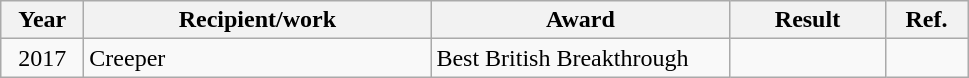<table class="wikitable plainrowheaders">
<tr>
<th scope="col" style="width:3em;">Year</th>
<th scope="col" style="width:14em;">Recipient/work</th>
<th scope="col" style="width:12em;">Award</th>
<th scope="col" style="width:6em;">Result</th>
<th scope="col" style="width:3em;">Ref.</th>
</tr>
<tr>
<td align="center">2017</td>
<td>Creeper</td>
<td>Best British Breakthrough</td>
<td></td>
<td align="center"></td>
</tr>
</table>
